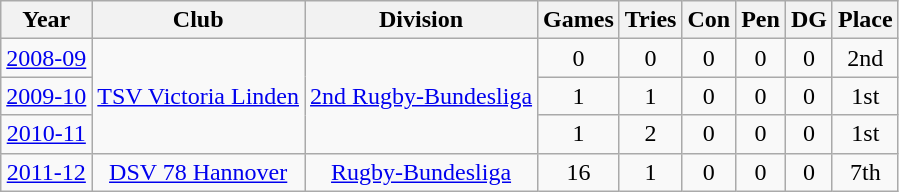<table class="wikitable">
<tr>
<th>Year</th>
<th>Club</th>
<th>Division</th>
<th>Games</th>
<th>Tries</th>
<th>Con</th>
<th>Pen</th>
<th>DG</th>
<th>Place</th>
</tr>
<tr align="center">
<td><a href='#'>2008-09</a></td>
<td rowspan=3><a href='#'>TSV Victoria Linden</a></td>
<td rowspan=3><a href='#'>2nd Rugby-Bundesliga</a></td>
<td>0</td>
<td>0</td>
<td>0</td>
<td>0</td>
<td>0</td>
<td>2nd</td>
</tr>
<tr align="center">
<td><a href='#'>2009-10</a></td>
<td>1</td>
<td>1</td>
<td>0</td>
<td>0</td>
<td>0</td>
<td>1st</td>
</tr>
<tr align="center">
<td><a href='#'>2010-11</a></td>
<td>1</td>
<td>2</td>
<td>0</td>
<td>0</td>
<td>0</td>
<td>1st</td>
</tr>
<tr align="center">
<td><a href='#'>2011-12</a></td>
<td><a href='#'>DSV 78 Hannover</a></td>
<td><a href='#'>Rugby-Bundesliga</a></td>
<td>16</td>
<td>1</td>
<td>0</td>
<td>0</td>
<td>0</td>
<td>7th</td>
</tr>
</table>
